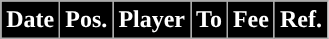<table class="wikitable plainrowheaders sortable">
<tr>
<th style="background:black; color:white; ">Date</th>
<th style="background:black; color:white; ">Pos.</th>
<th style="background:black; color:white; ">Player</th>
<th style="background:black; color:white; ">To</th>
<th style="background:black; color:white; ">Fee</th>
<th style="background:black; color:white; ">Ref.</th>
</tr>
</table>
